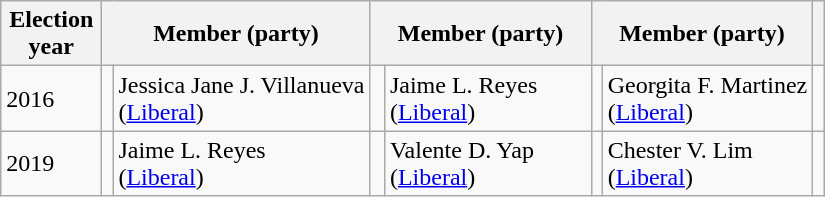<table class=wikitable>
<tr>
<th width=60px>Election<br>year</th>
<th colspan=2 width=140px>Member (party)</th>
<th colspan=2 width=140px>Member (party)</th>
<th colspan=2 width=140px>Member (party)</th>
<th !></th>
</tr>
<tr>
<td>2016</td>
<td bgcolor=></td>
<td>Jessica Jane J. Villanueva<br>(<a href='#'>Liberal</a>)</td>
<td bgcolor=></td>
<td>Jaime L. Reyes<br>(<a href='#'>Liberal</a>)</td>
<td bgcolor=></td>
<td>Georgita F. Martinez<br>(<a href='#'>Liberal</a>)</td>
<td></td>
</tr>
<tr>
<td>2019</td>
<td bgcolor=></td>
<td>Jaime L. Reyes<br>(<a href='#'>Liberal</a>)</td>
<td bgcolor=></td>
<td>Valente D. Yap<br>(<a href='#'>Liberal</a>)</td>
<td bgcolor=></td>
<td>Chester V. Lim<br>(<a href='#'>Liberal</a>)</td>
</tr>
</table>
